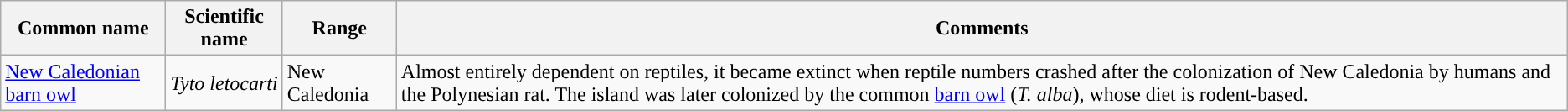<table class="wikitable">
<tr>
<th>Common name</th>
<th>Scientific name</th>
<th>Range</th>
<th class="unsortable">Comments</th>
</tr>
<tr>
<td><a href='#'>New Caledonian barn owl</a></td>
<td><em>Tyto letocarti</em></td>
<td>New Caledonia</td>
<td>Almost entirely dependent on reptiles, it became extinct when reptile numbers crashed after the colonization of New Caledonia by humans and the Polynesian rat. The island was later colonized by the common <a href='#'>barn owl</a> (<em>T. alba</em>), whose diet is rodent-based.</td>
</tr>
</table>
